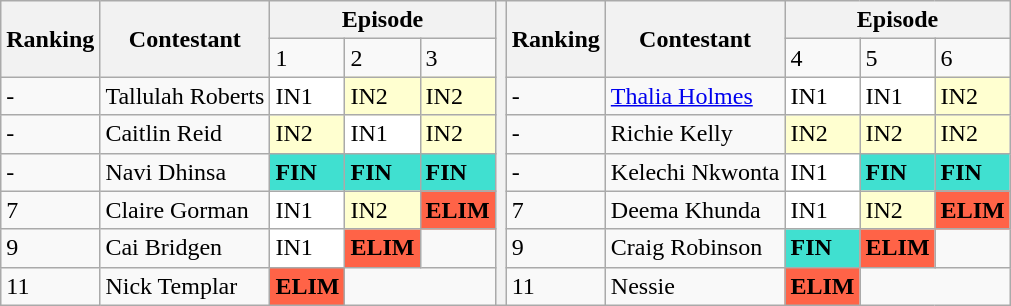<table class="wikitable">
<tr>
<th rowspan="2">Ranking</th>
<th rowspan="2">Contestant</th>
<th colspan="3">Episode</th>
<th rowspan="8"></th>
<th rowspan="2">Ranking</th>
<th rowspan="2">Contestant</th>
<th colspan="3">Episode</th>
</tr>
<tr>
<td>1</td>
<td>2</td>
<td>3</td>
<td>4</td>
<td>5</td>
<td>6</td>
</tr>
<tr>
<td>-</td>
<td>Tallulah Roberts</td>
<td style="background:white;">IN1</td>
<td style="background:#FFFFD0;">IN2</td>
<td style="background:#FFFFD0;">IN2</td>
<td>-</td>
<td><a href='#'>Thalia Holmes</a></td>
<td style="background:white;">IN1</td>
<td style="background:white;">IN1</td>
<td style="background:#FFFFD0;">IN2</td>
</tr>
<tr>
<td>-</td>
<td>Caitlin Reid</td>
<td style="background:#FFFFD0;">IN2</td>
<td style="background:white;">IN1</td>
<td style="background:#FFFFD0;">IN2</td>
<td>-</td>
<td>Richie Kelly</td>
<td style="background:#FFFFD0;">IN2</td>
<td style="background:#FFFFD0;">IN2</td>
<td style="background:#FFFFD0;">IN2</td>
</tr>
<tr>
<td>-</td>
<td>Navi Dhinsa</td>
<td style="background:turquoise;"><strong>FIN</strong></td>
<td style="background:turquoise;"><strong>FIN</strong></td>
<td style="background:turquoise;"><strong>FIN</strong></td>
<td>-</td>
<td>Kelechi Nkwonta</td>
<td style="background:white;">IN1</td>
<td style="background:turquoise;"><strong>FIN</strong></td>
<td style="background:turquoise;"><strong>FIN</strong></td>
</tr>
<tr>
<td>7</td>
<td>Claire Gorman</td>
<td style="background:white;">IN1</td>
<td style="background:#FFFFD0;">IN2</td>
<td style="background:tomato;"><strong>ELIM</strong></td>
<td>7</td>
<td>Deema Khunda</td>
<td style="background:white;">IN1</td>
<td style="background:#FFFFD0;">IN2</td>
<td style="background:tomato;"><strong>ELIM</strong></td>
</tr>
<tr>
<td>9</td>
<td>Cai Bridgen</td>
<td style="background:white;">IN1</td>
<td style="background:tomato;"><strong>ELIM</strong></td>
<td></td>
<td>9</td>
<td>Craig Robinson</td>
<td style="background:turquoise;"><strong>FIN</strong></td>
<td style="background:tomato;"><strong>ELIM</strong></td>
<td></td>
</tr>
<tr>
<td>11</td>
<td>Nick Templar</td>
<td style="background:tomato;"><strong>ELIM</strong></td>
<td colspan="2"></td>
<td>11</td>
<td>Nessie</td>
<td style="background:tomato;"><strong>ELIM</strong></td>
<td colspan="2"></td>
</tr>
</table>
